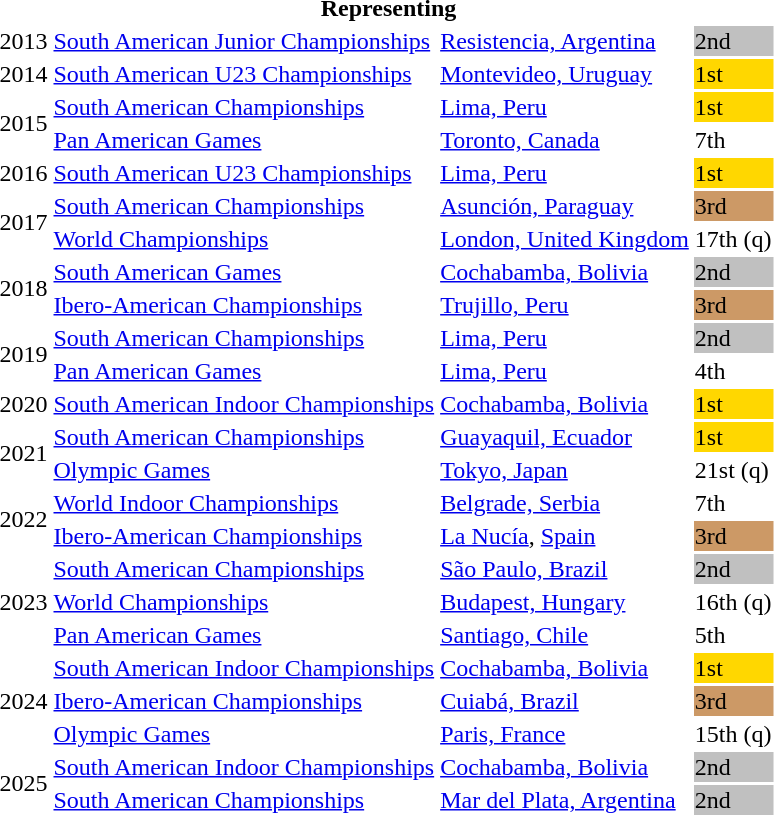<table>
<tr>
<th colspan="5">Representing </th>
</tr>
<tr>
<td>2013</td>
<td><a href='#'>South American Junior Championships</a></td>
<td><a href='#'>Resistencia, Argentina</a></td>
<td bgcolor=silver>2nd</td>
<td></td>
</tr>
<tr>
<td>2014</td>
<td><a href='#'>South American U23 Championships</a></td>
<td><a href='#'>Montevideo, Uruguay</a></td>
<td bgcolor=gold>1st</td>
<td><a href='#'></a></td>
</tr>
<tr>
<td rowspan=2>2015</td>
<td><a href='#'>South American Championships</a></td>
<td><a href='#'>Lima, Peru</a></td>
<td bgcolor=gold>1st</td>
<td><a href='#'></a></td>
</tr>
<tr>
<td><a href='#'>Pan American Games</a></td>
<td><a href='#'>Toronto, Canada</a></td>
<td>7th</td>
<td><a href='#'></a></td>
</tr>
<tr>
<td>2016</td>
<td><a href='#'>South American U23 Championships</a></td>
<td><a href='#'>Lima, Peru</a></td>
<td bgcolor=gold>1st</td>
<td><a href='#'></a></td>
</tr>
<tr>
<td rowspan=2>2017</td>
<td><a href='#'>South American Championships</a></td>
<td><a href='#'>Asunción, Paraguay</a></td>
<td bgcolor=cc9966>3rd</td>
<td><a href='#'></a></td>
</tr>
<tr>
<td><a href='#'>World Championships</a></td>
<td><a href='#'>London, United Kingdom</a></td>
<td>17th (q)</td>
<td><a href='#'></a></td>
</tr>
<tr>
<td rowspan=2>2018</td>
<td><a href='#'>South American Games</a></td>
<td><a href='#'>Cochabamba, Bolivia</a></td>
<td bgcolor=silver>2nd</td>
<td><a href='#'></a></td>
</tr>
<tr>
<td><a href='#'>Ibero-American Championships</a></td>
<td><a href='#'>Trujillo, Peru</a></td>
<td bgcolor=cc9966>3rd</td>
<td><a href='#'></a></td>
</tr>
<tr>
<td rowspan=2>2019</td>
<td><a href='#'>South American Championships</a></td>
<td><a href='#'>Lima, Peru</a></td>
<td bgcolor=silver>2nd</td>
<td><a href='#'></a></td>
</tr>
<tr>
<td><a href='#'>Pan American Games</a></td>
<td><a href='#'>Lima, Peru</a></td>
<td>4th</td>
<td><a href='#'></a></td>
</tr>
<tr>
<td>2020</td>
<td><a href='#'>South American Indoor Championships</a></td>
<td><a href='#'>Cochabamba, Bolivia</a></td>
<td bgcolor=gold>1st</td>
<td><a href='#'></a></td>
</tr>
<tr>
<td rowspan=2>2021</td>
<td><a href='#'>South American Championships</a></td>
<td><a href='#'>Guayaquil, Ecuador</a></td>
<td bgcolor=gold>1st</td>
<td><a href='#'></a></td>
</tr>
<tr>
<td><a href='#'>Olympic Games</a></td>
<td><a href='#'>Tokyo, Japan</a></td>
<td>21st (q)</td>
<td><a href='#'></a></td>
</tr>
<tr>
<td rowspan=2>2022</td>
<td><a href='#'>World Indoor Championships</a></td>
<td><a href='#'>Belgrade, Serbia</a></td>
<td>7th</td>
<td><a href='#'></a></td>
</tr>
<tr>
<td><a href='#'>Ibero-American Championships</a></td>
<td><a href='#'>La Nucía</a>, <a href='#'>Spain</a></td>
<td bgcolor=cc9966>3rd</td>
<td><a href='#'></a></td>
</tr>
<tr>
<td rowspan=3>2023</td>
<td><a href='#'>South American Championships</a></td>
<td><a href='#'>São Paulo, Brazil</a></td>
<td bgcolor=silver>2nd</td>
<td><a href='#'></a></td>
</tr>
<tr>
<td><a href='#'>World Championships</a></td>
<td><a href='#'>Budapest, Hungary</a></td>
<td>16th (q)</td>
<td><a href='#'></a></td>
</tr>
<tr>
<td><a href='#'>Pan American Games</a></td>
<td><a href='#'>Santiago, Chile</a></td>
<td>5th</td>
<td><a href='#'></a></td>
</tr>
<tr>
<td rowspan=3>2024</td>
<td><a href='#'>South American Indoor Championships</a></td>
<td><a href='#'>Cochabamba, Bolivia</a></td>
<td bgcolor=gold>1st</td>
<td><a href='#'></a></td>
</tr>
<tr>
<td><a href='#'>Ibero-American Championships</a></td>
<td><a href='#'>Cuiabá, Brazil</a></td>
<td bgcolor=cc9966>3rd</td>
<td><a href='#'></a></td>
</tr>
<tr>
<td><a href='#'>Olympic Games</a></td>
<td><a href='#'>Paris, France</a></td>
<td>15th (q)</td>
<td><a href='#'></a></td>
</tr>
<tr>
<td rowspan=2>2025</td>
<td><a href='#'>South American Indoor Championships</a></td>
<td><a href='#'>Cochabamba, Bolivia</a></td>
<td bgcolor=silver>2nd</td>
<td><a href='#'></a></td>
</tr>
<tr>
<td><a href='#'>South American Championships</a></td>
<td><a href='#'>Mar del Plata, Argentina</a></td>
<td bgcolor=silver>2nd</td>
<td><a href='#'></a></td>
</tr>
</table>
